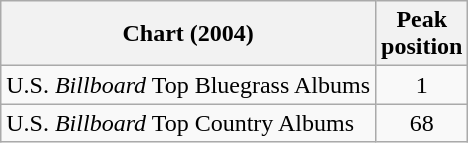<table class="wikitable">
<tr>
<th>Chart (2004)</th>
<th>Peak<br>position</th>
</tr>
<tr>
<td>U.S. <em>Billboard</em> Top Bluegrass Albums</td>
<td align="center">1</td>
</tr>
<tr>
<td>U.S. <em>Billboard</em> Top Country Albums</td>
<td align="center">68</td>
</tr>
</table>
